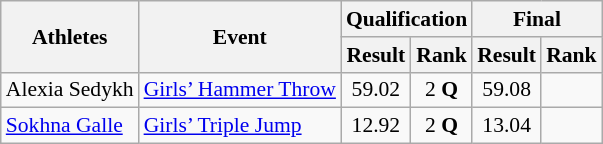<table class="wikitable" border="1" style="font-size:90%">
<tr>
<th rowspan=2>Athletes</th>
<th rowspan=2>Event</th>
<th colspan=2>Qualification</th>
<th colspan=2>Final</th>
</tr>
<tr>
<th>Result</th>
<th>Rank</th>
<th>Result</th>
<th>Rank</th>
</tr>
<tr>
<td>Alexia Sedykh</td>
<td><a href='#'>Girls’ Hammer Throw</a></td>
<td align=center>59.02</td>
<td align=center>2 <strong>Q</strong></td>
<td align=center>59.08</td>
<td align=center></td>
</tr>
<tr>
<td><a href='#'>Sokhna Galle</a></td>
<td><a href='#'>Girls’ Triple Jump</a></td>
<td align=center>12.92</td>
<td align=center>2 <strong>Q</strong></td>
<td align=center>13.04</td>
<td align=center></td>
</tr>
</table>
